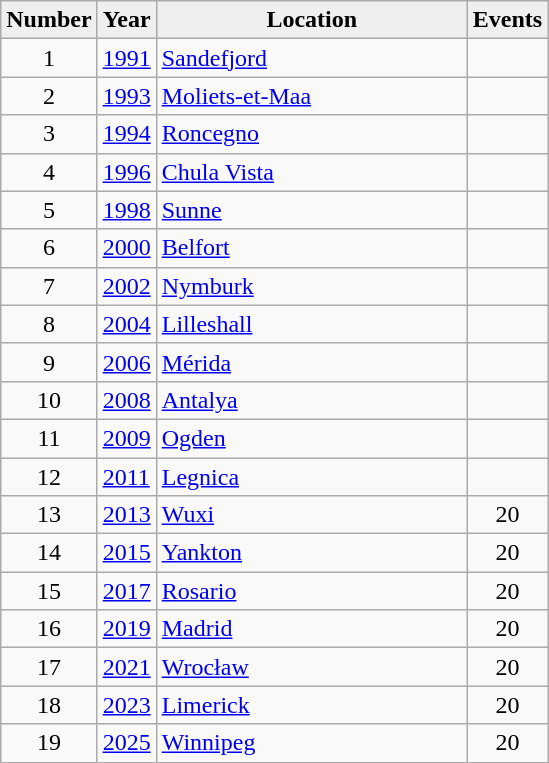<table class="wikitable sortable">
<tr>
<th scope="col" ! style="width:25px; background:#efefef;">Number</th>
<th scope="col" ! style="width:25px; background:#efefef;">Year</th>
<th scope="col" ! width="200" style="background: #efefef;">Location</th>
<th scope="col" ! style="width:25px; background:#efefef;">Events</th>
</tr>
<tr>
<td align=center>1</td>
<td><a href='#'>1991</a></td>
<td> <a href='#'>Sandefjord</a></td>
<td align=center></td>
</tr>
<tr>
<td align=center>2</td>
<td><a href='#'>1993</a></td>
<td> <a href='#'>Moliets-et-Maa</a></td>
<td align=center></td>
</tr>
<tr>
<td align=center>3</td>
<td><a href='#'>1994</a></td>
<td> <a href='#'>Roncegno</a></td>
<td align=center></td>
</tr>
<tr>
<td align=center>4</td>
<td><a href='#'>1996</a></td>
<td> <a href='#'>Chula Vista</a></td>
<td align=center></td>
</tr>
<tr>
<td align=center>5</td>
<td><a href='#'>1998</a></td>
<td> <a href='#'>Sunne</a></td>
<td align=center></td>
</tr>
<tr>
<td align=center>6</td>
<td><a href='#'>2000</a></td>
<td> <a href='#'>Belfort</a></td>
<td align=center></td>
</tr>
<tr>
<td align=center>7</td>
<td><a href='#'>2002</a></td>
<td> <a href='#'>Nymburk</a></td>
<td align=center></td>
</tr>
<tr>
<td align=center>8</td>
<td><a href='#'>2004</a></td>
<td> <a href='#'>Lilleshall</a></td>
<td align=center></td>
</tr>
<tr>
<td align=center>9</td>
<td><a href='#'>2006</a></td>
<td> <a href='#'>Mérida</a></td>
<td align=center></td>
</tr>
<tr>
<td align=center>10</td>
<td><a href='#'>2008</a></td>
<td> <a href='#'>Antalya</a></td>
<td align=center></td>
</tr>
<tr>
<td align=center>11</td>
<td><a href='#'>2009</a></td>
<td> <a href='#'>Ogden</a></td>
<td align=center></td>
</tr>
<tr>
<td align=center>12</td>
<td><a href='#'>2011</a></td>
<td> <a href='#'>Legnica</a></td>
<td align=center></td>
</tr>
<tr>
<td align=center>13</td>
<td><a href='#'>2013</a></td>
<td> <a href='#'>Wuxi</a></td>
<td align=center>20</td>
</tr>
<tr>
<td align=center>14</td>
<td><a href='#'>2015</a></td>
<td> <a href='#'>Yankton</a></td>
<td align=center>20</td>
</tr>
<tr>
<td align=center>15</td>
<td><a href='#'>2017</a></td>
<td> <a href='#'>Rosario</a></td>
<td align=center>20</td>
</tr>
<tr>
<td align=center>16</td>
<td><a href='#'>2019</a></td>
<td> <a href='#'>Madrid</a></td>
<td align=center>20</td>
</tr>
<tr>
<td align=center>17</td>
<td><a href='#'>2021</a></td>
<td> <a href='#'>Wrocław</a></td>
<td align=center>20</td>
</tr>
<tr>
<td align=center>18</td>
<td><a href='#'>2023</a></td>
<td> <a href='#'>Limerick</a></td>
<td align=center>20</td>
</tr>
<tr>
<td align=center>19</td>
<td><a href='#'>2025</a></td>
<td> <a href='#'>Winnipeg</a></td>
<td align=center>20</td>
</tr>
</table>
